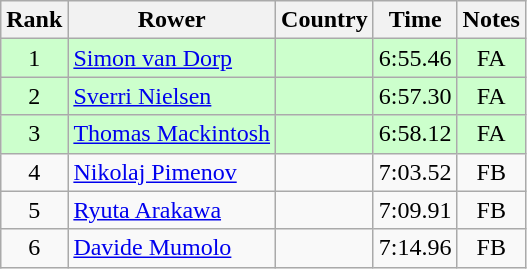<table class="wikitable" style="text-align:center">
<tr>
<th>Rank</th>
<th>Rower</th>
<th>Country</th>
<th>Time</th>
<th>Notes</th>
</tr>
<tr bgcolor=ccffcc>
<td>1</td>
<td align="left"><a href='#'>Simon van Dorp</a></td>
<td align="left"></td>
<td>6:55.46</td>
<td>FA</td>
</tr>
<tr bgcolor=ccffcc>
<td>2</td>
<td align="left"><a href='#'>Sverri Nielsen</a></td>
<td align="left"></td>
<td>6:57.30</td>
<td>FA</td>
</tr>
<tr bgcolor=ccffcc>
<td>3</td>
<td align="left"><a href='#'>Thomas Mackintosh</a></td>
<td align="left"></td>
<td>6:58.12</td>
<td>FA</td>
</tr>
<tr>
<td>4</td>
<td align="left"><a href='#'>Nikolaj Pimenov</a></td>
<td align="left"></td>
<td>7:03.52</td>
<td>FB</td>
</tr>
<tr>
<td>5</td>
<td align="left"><a href='#'>Ryuta Arakawa</a></td>
<td align="left"></td>
<td>7:09.91</td>
<td>FB</td>
</tr>
<tr>
<td>6</td>
<td align="left"><a href='#'>Davide Mumolo</a></td>
<td align="left"></td>
<td>7:14.96</td>
<td>FB</td>
</tr>
</table>
